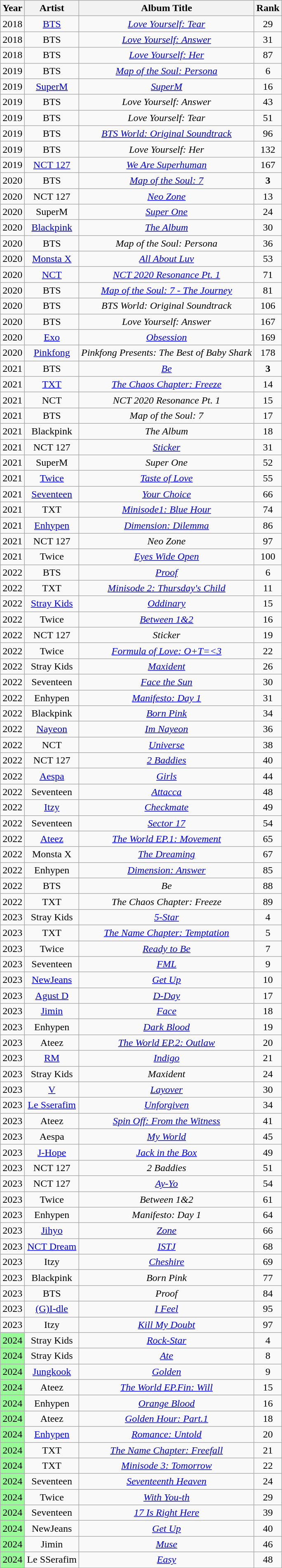<table class="wikitable sortable" style="text-align:center">
<tr>
<th>Year</th>
<th>Artist</th>
<th>Album Title</th>
<th>Rank</th>
</tr>
<tr>
<td>2018</td>
<td><a href='#'>BTS</a></td>
<td><em><a href='#'>Love Yourself: Tear</a></em></td>
<td>29</td>
</tr>
<tr>
<td>2018</td>
<td>BTS</td>
<td><em><a href='#'>Love Yourself: Answer</a></em></td>
<td>31</td>
</tr>
<tr>
<td>2018</td>
<td>BTS</td>
<td><em><a href='#'>Love Yourself: Her</a></em></td>
<td>87</td>
</tr>
<tr>
<td>2019</td>
<td>BTS</td>
<td><em><a href='#'>Map of the Soul: Persona</a></em></td>
<td>6</td>
</tr>
<tr>
<td>2019</td>
<td><a href='#'>SuperM</a></td>
<td><em><a href='#'>SuperM</a></em></td>
<td>16</td>
</tr>
<tr>
<td>2019</td>
<td>BTS</td>
<td><em>Love Yourself: Answer</em></td>
<td>43</td>
</tr>
<tr>
<td>2019</td>
<td>BTS</td>
<td><em>Love Yourself: Tear</em></td>
<td>51</td>
</tr>
<tr>
<td>2019</td>
<td>BTS</td>
<td><em><a href='#'>BTS World: Original Soundtrack</a></em></td>
<td>96</td>
</tr>
<tr>
<td>2019</td>
<td>BTS</td>
<td><em>Love Yourself: Her</em></td>
<td>132</td>
</tr>
<tr>
<td>2019</td>
<td><a href='#'>NCT 127</a></td>
<td><em><a href='#'>We Are Superhuman</a></em></td>
<td>167</td>
</tr>
<tr>
<td>2020</td>
<td>BTS</td>
<td><em><a href='#'>Map of the Soul: 7</a></em></td>
<td><span><strong>3</strong></span></td>
</tr>
<tr>
<td>2020</td>
<td>NCT 127</td>
<td><em><a href='#'>Neo Zone</a></em></td>
<td>13</td>
</tr>
<tr>
<td>2020</td>
<td>SuperM</td>
<td><em><a href='#'>Super One</a></em></td>
<td>24</td>
</tr>
<tr>
<td>2020</td>
<td><a href='#'>Blackpink</a></td>
<td><em><a href='#'>The Album</a></em></td>
<td>30</td>
</tr>
<tr>
<td>2020</td>
<td>BTS</td>
<td><em>Map of the Soul: Persona</em></td>
<td>36</td>
</tr>
<tr>
<td>2020</td>
<td><a href='#'>Monsta X</a></td>
<td><em><a href='#'>All About Luv</a></em></td>
<td>53</td>
</tr>
<tr>
<td>2020</td>
<td><a href='#'>NCT</a></td>
<td><em><a href='#'>NCT 2020 Resonance Pt. 1</a></em></td>
<td>71</td>
</tr>
<tr>
<td>2020</td>
<td>BTS</td>
<td><em><a href='#'>Map of the Soul: 7 - The Journey</a></em></td>
<td>81</td>
</tr>
<tr>
<td>2020</td>
<td>BTS</td>
<td><em>BTS World: Original Soundtrack</em></td>
<td>106</td>
</tr>
<tr>
<td>2020</td>
<td>BTS</td>
<td><em>Love Yourself: Answer</em></td>
<td>167</td>
</tr>
<tr>
<td>2020</td>
<td><a href='#'>Exo</a></td>
<td><em><a href='#'>Obsession</a></em></td>
<td>169</td>
</tr>
<tr>
<td>2020</td>
<td><a href='#'>Pinkfong</a></td>
<td><em>Pinkfong Presents: The Best of Baby Shark</em></td>
<td>178</td>
</tr>
<tr>
<td>2021</td>
<td>BTS</td>
<td><em><a href='#'>Be</a></em></td>
<td><span><strong>3</strong></span></td>
</tr>
<tr>
<td>2021</td>
<td><a href='#'>TXT</a></td>
<td><em><a href='#'>The Chaos Chapter: Freeze</a></em></td>
<td>14</td>
</tr>
<tr>
<td>2021</td>
<td>NCT</td>
<td><em>NCT 2020 Resonance Pt. 1</em></td>
<td>15</td>
</tr>
<tr>
<td>2021</td>
<td>BTS</td>
<td><em>Map of the Soul: 7</em></td>
<td>17</td>
</tr>
<tr>
<td>2021</td>
<td>Blackpink</td>
<td><em>The Album</em></td>
<td>18</td>
</tr>
<tr>
<td>2021</td>
<td>NCT 127</td>
<td><em><a href='#'>Sticker</a></em></td>
<td>31</td>
</tr>
<tr>
<td>2021</td>
<td>SuperM</td>
<td><em>Super One</em></td>
<td>52</td>
</tr>
<tr>
<td>2021</td>
<td><a href='#'>Twice</a></td>
<td><em><a href='#'>Taste of Love</a></em></td>
<td>55</td>
</tr>
<tr>
<td>2021</td>
<td><a href='#'>Seventeen</a></td>
<td><em><a href='#'>Your Choice</a></em></td>
<td>66</td>
</tr>
<tr>
<td>2021</td>
<td>TXT</td>
<td><em><a href='#'>Minisode1: Blue Hour</a></em></td>
<td>74</td>
</tr>
<tr>
<td>2021</td>
<td><a href='#'>Enhypen</a></td>
<td><em><a href='#'>Dimension: Dilemma</a></em></td>
<td>86</td>
</tr>
<tr>
<td>2021</td>
<td>NCT 127</td>
<td><em>Neo Zone</em></td>
<td>97</td>
</tr>
<tr>
<td>2021</td>
<td>Twice</td>
<td><em><a href='#'>Eyes Wide Open</a></em></td>
<td>100</td>
</tr>
<tr>
<td>2022</td>
<td>BTS</td>
<td><em><a href='#'>Proof</a></em></td>
<td>6</td>
</tr>
<tr>
<td>2022</td>
<td>TXT</td>
<td><em><a href='#'>Minisode 2: Thursday's Child</a></em></td>
<td>11</td>
</tr>
<tr>
<td>2022</td>
<td><a href='#'>Stray Kids</a></td>
<td><em><a href='#'>Oddinary</a></em></td>
<td>15</td>
</tr>
<tr>
<td>2022</td>
<td>Twice</td>
<td><em><a href='#'>Between 1&2</a></em></td>
<td>16</td>
</tr>
<tr>
<td>2022</td>
<td>NCT 127</td>
<td><em>Sticker</em></td>
<td>19</td>
</tr>
<tr>
<td>2022</td>
<td>Twice</td>
<td><em><a href='#'>Formula of Love: O+T=<3</a></em></td>
<td>22</td>
</tr>
<tr>
<td>2022</td>
<td>Stray Kids</td>
<td><em><a href='#'>Maxident</a></em></td>
<td>26</td>
</tr>
<tr>
<td>2022</td>
<td>Seventeen</td>
<td><em><a href='#'>Face the Sun</a></em></td>
<td>30</td>
</tr>
<tr>
<td>2022</td>
<td>Enhypen</td>
<td><em><a href='#'>Manifesto: Day 1</a></em></td>
<td>31</td>
</tr>
<tr>
<td>2022</td>
<td>Blackpink</td>
<td><em><a href='#'>Born Pink</a></em></td>
<td>34</td>
</tr>
<tr>
<td>2022</td>
<td><a href='#'>Nayeon</a></td>
<td><em><a href='#'>Im Nayeon</a></em></td>
<td>36</td>
</tr>
<tr>
<td>2022</td>
<td>NCT</td>
<td><em><a href='#'>Universe</a></em></td>
<td>38</td>
</tr>
<tr>
<td>2022</td>
<td>NCT 127</td>
<td><em><a href='#'>2 Baddies</a></em></td>
<td>40</td>
</tr>
<tr>
<td>2022</td>
<td><a href='#'>Aespa</a></td>
<td><em><a href='#'>Girls</a></em></td>
<td>44</td>
</tr>
<tr>
<td>2022</td>
<td>Seventeen</td>
<td><em><a href='#'>Attacca</a></em></td>
<td>48</td>
</tr>
<tr>
<td>2022</td>
<td><a href='#'>Itzy</a></td>
<td><em><a href='#'>Checkmate</a></em></td>
<td>49</td>
</tr>
<tr>
<td>2022</td>
<td>Seventeen</td>
<td><em><a href='#'>Sector 17</a></em></td>
<td>54</td>
</tr>
<tr>
<td>2022</td>
<td><a href='#'>Ateez</a></td>
<td><em><a href='#'>The World EP.1: Movement</a></em></td>
<td>65</td>
</tr>
<tr>
<td>2022</td>
<td>Monsta X</td>
<td><em><a href='#'>The Dreaming</a></em></td>
<td>67</td>
</tr>
<tr>
<td>2022</td>
<td>Enhypen</td>
<td><em><a href='#'>Dimension: Answer</a></em></td>
<td>85</td>
</tr>
<tr>
<td>2022</td>
<td>BTS</td>
<td><em>Be</em></td>
<td>88</td>
</tr>
<tr>
<td>2022</td>
<td>TXT</td>
<td><em>The Chaos Chapter: Freeze</em></td>
<td>89</td>
</tr>
<tr>
<td>2023</td>
<td>Stray Kids</td>
<td><em><a href='#'>5-Star</a></em></td>
<td>4</td>
</tr>
<tr>
<td>2023</td>
<td>TXT</td>
<td><em><a href='#'>The Name Chapter: Temptation</a></em></td>
<td>5</td>
</tr>
<tr>
<td>2023</td>
<td>Twice</td>
<td><em><a href='#'>Ready to Be</a></em></td>
<td>7</td>
</tr>
<tr>
<td>2023</td>
<td>Seventeen</td>
<td><em><a href='#'>FML</a></em></td>
<td>9</td>
</tr>
<tr>
<td>2023</td>
<td><a href='#'>NewJeans</a></td>
<td><em><a href='#'>Get Up</a></em></td>
<td>10</td>
</tr>
<tr>
<td>2023</td>
<td><a href='#'>Agust D</a></td>
<td><em><a href='#'>D-Day</a></em></td>
<td>17</td>
</tr>
<tr>
<td>2023</td>
<td><a href='#'>Jimin</a></td>
<td><em><a href='#'>Face</a></em></td>
<td>18</td>
</tr>
<tr>
<td>2023</td>
<td>Enhypen</td>
<td><em><a href='#'>Dark Blood</a></em></td>
<td>19</td>
</tr>
<tr>
<td>2023</td>
<td>Ateez</td>
<td><em><a href='#'>The World EP.2: Outlaw</a></em></td>
<td>20</td>
</tr>
<tr>
<td>2023</td>
<td><a href='#'>RM</a></td>
<td><em><a href='#'>Indigo</a></em></td>
<td>21</td>
</tr>
<tr>
<td>2023</td>
<td>Stray Kids</td>
<td><em>Maxident</em></td>
<td>24</td>
</tr>
<tr>
<td>2023</td>
<td><a href='#'>V</a></td>
<td><em><a href='#'>Layover</a></em></td>
<td>30</td>
</tr>
<tr>
<td>2023</td>
<td><a href='#'>Le Sserafim</a></td>
<td><em><a href='#'>Unforgiven</a></em></td>
<td>34</td>
</tr>
<tr>
<td>2023</td>
<td>Ateez</td>
<td><em><a href='#'>Spin Off: From the Witness</a></em></td>
<td>41</td>
</tr>
<tr>
<td>2023</td>
<td>Aespa</td>
<td><em><a href='#'>My World</a></em></td>
<td>45</td>
</tr>
<tr>
<td>2023</td>
<td><a href='#'>J-Hope</a></td>
<td><em><a href='#'>Jack in the Box</a></em></td>
<td>49</td>
</tr>
<tr>
<td>2023</td>
<td>NCT 127</td>
<td><em>2 Baddies</em></td>
<td>51</td>
</tr>
<tr>
<td>2023</td>
<td>NCT 127</td>
<td><em><a href='#'>Ay-Yo</a></em></td>
<td>54</td>
</tr>
<tr>
<td>2023</td>
<td>Twice</td>
<td><em>Between 1&2</em></td>
<td>61</td>
</tr>
<tr>
<td>2023</td>
<td>Enhypen</td>
<td><em>Manifesto: Day 1</em></td>
<td>64</td>
</tr>
<tr>
<td>2023</td>
<td><a href='#'>Jihyo</a></td>
<td><em><a href='#'>Zone</a></em></td>
<td>66</td>
</tr>
<tr>
<td>2023</td>
<td><a href='#'>NCT Dream</a></td>
<td><em><a href='#'>ISTJ</a></em></td>
<td>68</td>
</tr>
<tr>
<td>2023</td>
<td>Itzy</td>
<td><em><a href='#'>Cheshire</a></em></td>
<td>69</td>
</tr>
<tr>
<td>2023</td>
<td>Blackpink</td>
<td><em>Born Pink</em></td>
<td>77</td>
</tr>
<tr>
<td>2023</td>
<td>BTS</td>
<td><em>Proof</em></td>
<td>84</td>
</tr>
<tr>
<td>2023</td>
<td><a href='#'>(G)I-dle</a></td>
<td><em><a href='#'>I Feel</a></em></td>
<td>95</td>
</tr>
<tr>
<td>2023</td>
<td>Itzy</td>
<td><em><a href='#'>Kill My Doubt</a></em></td>
<td>97</td>
</tr>
<tr>
<td style="background:palegreen">2024</td>
<td>Stray Kids</td>
<td><em><a href='#'>Rock-Star</a></em></td>
<td>4</td>
</tr>
<tr>
<td style="background:palegreen">2024</td>
<td>Stray Kids</td>
<td><em><a href='#'>Ate</a></em></td>
<td>8</td>
</tr>
<tr>
<td style="background:palegreen">2024</td>
<td><a href='#'>Jungkook</a></td>
<td><em><a href='#'>Golden</a></em></td>
<td>9</td>
</tr>
<tr>
<td style="background:palegreen">2024</td>
<td>Ateez</td>
<td><em><a href='#'>The World EP.Fin: Will</a></em></td>
<td>15</td>
</tr>
<tr>
<td style="background:palegreen">2024</td>
<td>Enhypen</td>
<td><em><a href='#'>Orange Blood</a></em></td>
<td>16</td>
</tr>
<tr>
<td style="background:palegreen">2024</td>
<td>Ateez</td>
<td><em><a href='#'>Golden Hour: Part.1</a></em></td>
<td>18</td>
</tr>
<tr>
<td style="background:palegreen">2024</td>
<td><a href='#'>Enhypen</a></td>
<td><em><a href='#'>Romance: Untold</a></em></td>
<td>20</td>
</tr>
<tr>
<td style="background:palegreen">2024</td>
<td>TXT</td>
<td><em><a href='#'>The Name Chapter: Freefall</a></em></td>
<td>21</td>
</tr>
<tr>
<td style="background:palegreen">2024</td>
<td>TXT</td>
<td><em><a href='#'>Minisode 3: Tomorrow</a></em></td>
<td>22</td>
</tr>
<tr>
<td style="background:palegreen">2024</td>
<td>Seventeen</td>
<td><em><a href='#'>Seventeenth Heaven</a></em></td>
<td>24</td>
</tr>
<tr>
<td style="background:palegreen">2024</td>
<td>Twice</td>
<td><em><a href='#'>With You-th</a></em></td>
<td>29</td>
</tr>
<tr>
<td style="background:palegreen">2024</td>
<td>Seventeen</td>
<td><em><a href='#'>17 Is Right Here</a></em></td>
<td>39</td>
</tr>
<tr>
<td style="background:palegreen">2024</td>
<td>NewJeans</td>
<td><em><a href='#'>Get Up</a></em></td>
<td>40</td>
</tr>
<tr>
<td style="background:palegreen">2024</td>
<td>Jimin</td>
<td><em><a href='#'>Muse</a></em></td>
<td>46</td>
</tr>
<tr>
<td style="background:palegreen">2024</td>
<td>Le SSerafim</td>
<td><em><a href='#'>Easy</a></em></td>
<td>48</td>
</tr>
</table>
